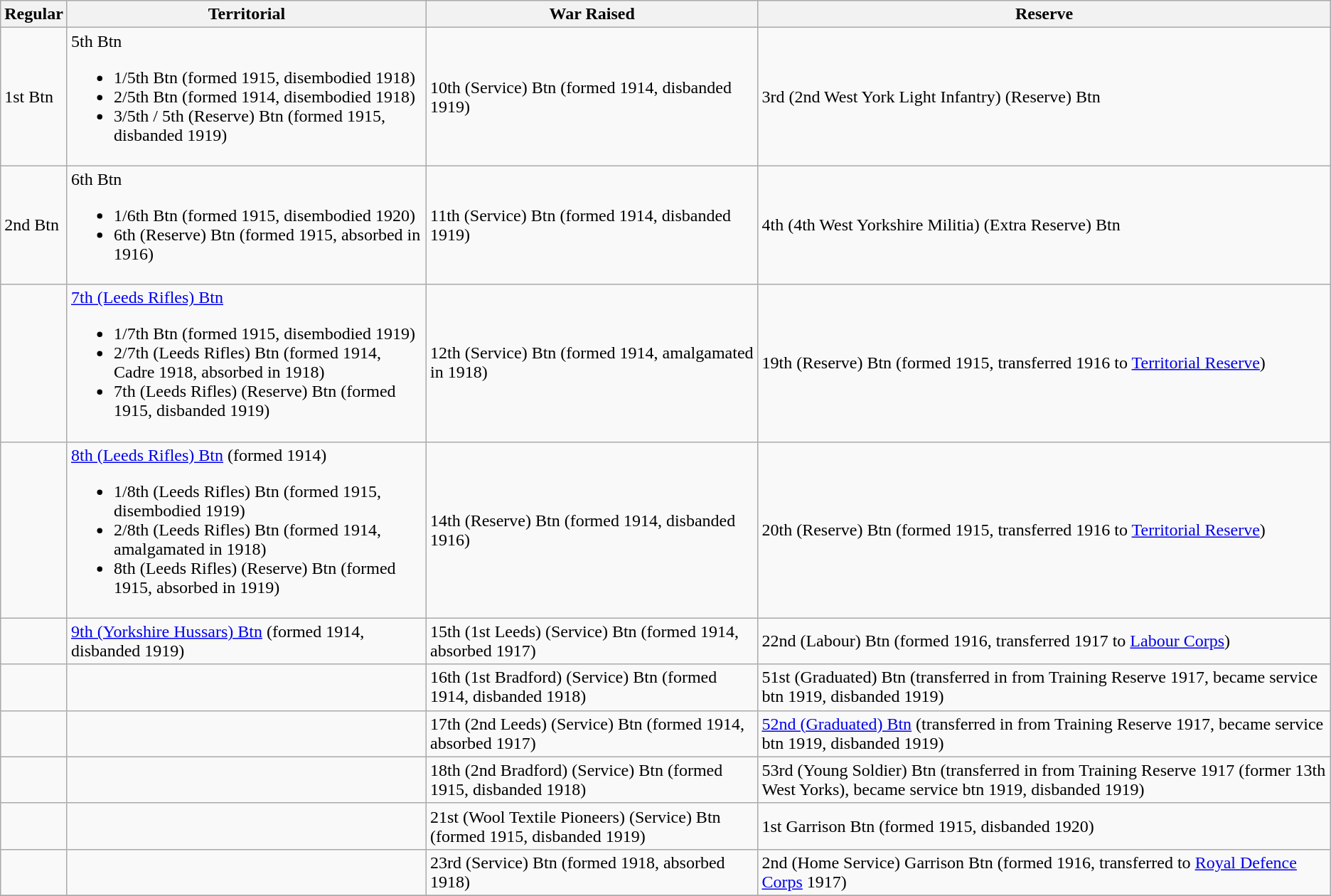<table class="wikitable mw-collapsible">
<tr>
<th>Regular</th>
<th>Territorial</th>
<th>War Raised</th>
<th>Reserve</th>
</tr>
<tr>
<td>1st Btn</td>
<td>5th Btn<br><ul><li>1/5th Btn (formed 1915, disembodied 1918)</li><li>2/5th Btn (formed 1914, disembodied 1918)</li><li>3/5th / 5th (Reserve) Btn (formed 1915, disbanded 1919)</li></ul></td>
<td>10th (Service) Btn (formed 1914, disbanded 1919)</td>
<td>3rd (2nd West York Light Infantry) (Reserve) Btn</td>
</tr>
<tr>
<td>2nd Btn</td>
<td>6th Btn<br><ul><li>1/6th Btn (formed 1915, disembodied 1920)</li><li>6th (Reserve) Btn (formed 1915, absorbed in 1916)</li></ul></td>
<td>11th (Service) Btn (formed 1914, disbanded 1919)</td>
<td>4th (4th West Yorkshire Militia) (Extra Reserve) Btn</td>
</tr>
<tr>
<td></td>
<td><a href='#'>7th (Leeds Rifles) Btn</a><br><ul><li>1/7th Btn (formed 1915, disembodied 1919)</li><li>2/7th (Leeds Rifles) Btn (formed 1914, Cadre 1918, absorbed in 1918)</li><li>7th (Leeds Rifles) (Reserve) Btn (formed 1915, disbanded 1919)</li></ul></td>
<td>12th (Service) Btn (formed 1914, amalgamated in 1918)</td>
<td>19th (Reserve) Btn (formed 1915, transferred 1916 to <a href='#'>Territorial Reserve</a>)</td>
</tr>
<tr>
<td></td>
<td><a href='#'>8th (Leeds Rifles) Btn</a> (formed 1914)<br><ul><li>1/8th (Leeds Rifles) Btn (formed 1915, disembodied 1919)</li><li>2/8th (Leeds Rifles) Btn (formed 1914, amalgamated in 1918)</li><li>8th (Leeds Rifles) (Reserve) Btn (formed 1915, absorbed in 1919)</li></ul></td>
<td>14th (Reserve) Btn (formed 1914, disbanded 1916)</td>
<td>20th (Reserve) Btn (formed 1915, transferred 1916 to <a href='#'>Territorial Reserve</a>)</td>
</tr>
<tr>
<td></td>
<td><a href='#'>9th (Yorkshire Hussars) Btn</a> (formed 1914, disbanded 1919)</td>
<td>15th (1st Leeds) (Service) Btn (formed 1914, absorbed 1917)</td>
<td>22nd (Labour) Btn (formed 1916, transferred 1917 to <a href='#'>Labour Corps</a>)</td>
</tr>
<tr>
<td></td>
<td></td>
<td>16th (1st Bradford) (Service) Btn (formed 1914, disbanded 1918)</td>
<td>51st (Graduated) Btn (transferred in from Training Reserve 1917, became service btn 1919, disbanded 1919)</td>
</tr>
<tr>
<td></td>
<td></td>
<td>17th (2nd Leeds) (Service) Btn (formed 1914, absorbed 1917)</td>
<td><a href='#'>52nd (Graduated) Btn</a> (transferred in from Training Reserve 1917, became service btn 1919, disbanded 1919)</td>
</tr>
<tr>
<td></td>
<td></td>
<td>18th (2nd Bradford) (Service) Btn (formed 1915, disbanded 1918)</td>
<td>53rd (Young Soldier) Btn (transferred in from Training Reserve 1917 (former 13th West Yorks), became service btn 1919, disbanded 1919)</td>
</tr>
<tr>
<td></td>
<td></td>
<td>21st (Wool Textile Pioneers) (Service) Btn (formed 1915, disbanded 1919)</td>
<td>1st Garrison Btn (formed 1915, disbanded 1920)</td>
</tr>
<tr>
<td></td>
<td></td>
<td>23rd (Service) Btn (formed 1918, absorbed 1918)</td>
<td>2nd (Home Service) Garrison Btn (formed 1916, transferred to <a href='#'>Royal Defence Corps</a> 1917)</td>
</tr>
<tr>
</tr>
</table>
